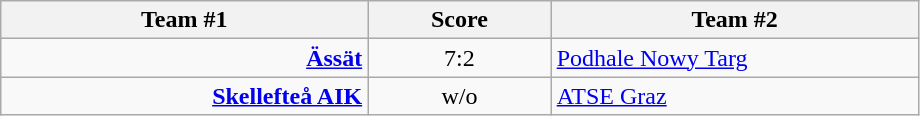<table class="wikitable" style="text-align: center;">
<tr>
<th width=22%>Team #1</th>
<th width=11%>Score</th>
<th width=22%>Team #2</th>
</tr>
<tr>
<td style="text-align: right;"><strong><a href='#'>Ässät</a></strong> </td>
<td>7:2</td>
<td style="text-align: left;"> <a href='#'>Podhale Nowy Targ</a></td>
</tr>
<tr>
<td style="text-align: right;"><strong><a href='#'>Skellefteå AIK</a></strong> </td>
<td>w/o</td>
<td style="text-align: left;"> <a href='#'>ATSE Graz</a></td>
</tr>
</table>
